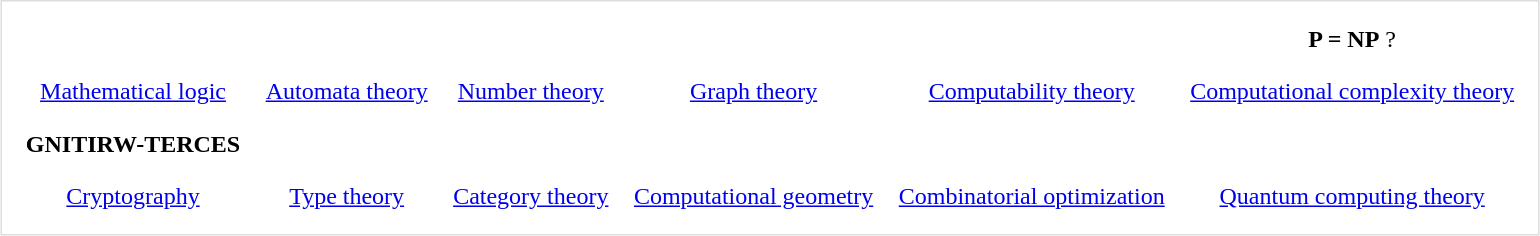<table style="border:1px solid #ddd; text-align:center;  margin: 0 auto;" cellspacing="15">
<tr>
<td></td>
<td></td>
<td></td>
<td></td>
<td></td>
<td><strong>P = NP</strong> ?</td>
</tr>
<tr>
<td><a href='#'>Mathematical logic</a></td>
<td><a href='#'>Automata theory</a></td>
<td><a href='#'>Number theory</a></td>
<td><a href='#'>Graph theory</a></td>
<td><a href='#'>Computability theory</a></td>
<td><a href='#'>Computational complexity theory</a></td>
</tr>
<tr>
<td><strong>GNITIRW-TERCES</strong></td>
<td></td>
<td></td>
<td></td>
<td></td>
<td></td>
</tr>
<tr>
<td><a href='#'>Cryptography</a></td>
<td><a href='#'>Type theory</a></td>
<td><a href='#'>Category theory</a></td>
<td><a href='#'>Computational geometry</a></td>
<td><a href='#'>Combinatorial optimization</a></td>
<td><a href='#'>Quantum computing theory</a></td>
</tr>
</table>
